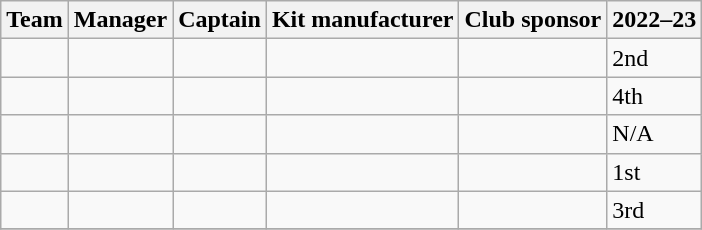<table class="wikitable sortable" style="text-align: left;">
<tr>
<th>Team</th>
<th>Manager</th>
<th>Captain</th>
<th>Kit manufacturer</th>
<th>Club sponsor</th>
<th>2022–23</th>
</tr>
<tr>
<td></td>
<td></td>
<td></td>
<td></td>
<td></td>
<td>2nd</td>
</tr>
<tr>
<td></td>
<td></td>
<td></td>
<td></td>
<td></td>
<td>4th</td>
</tr>
<tr>
<td></td>
<td></td>
<td></td>
<td></td>
<td></td>
<td>N/A</td>
</tr>
<tr>
<td></td>
<td></td>
<td></td>
<td></td>
<td></td>
<td>1st</td>
</tr>
<tr>
<td></td>
<td></td>
<td></td>
<td></td>
<td></td>
<td>3rd</td>
</tr>
<tr>
</tr>
</table>
